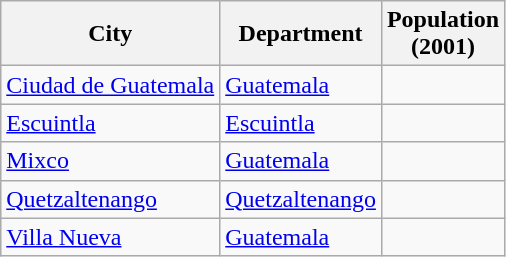<table class="wikitable sortable sticky-header col3right">
<tr>
<th>City</th>
<th>Department</th>
<th>Population<br>(2001)</th>
</tr>
<tr>
<td><a href='#'>Ciudad de Guatemala</a></td>
<td><a href='#'>Guatemala</a></td>
<td></td>
</tr>
<tr>
<td><a href='#'>Escuintla</a></td>
<td><a href='#'>Escuintla</a></td>
<td></td>
</tr>
<tr>
<td><a href='#'>Mixco</a></td>
<td><a href='#'>Guatemala</a></td>
<td></td>
</tr>
<tr>
<td><a href='#'>Quetzaltenango</a></td>
<td><a href='#'>Quetzaltenango</a></td>
<td></td>
</tr>
<tr>
<td><a href='#'>Villa Nueva</a></td>
<td><a href='#'>Guatemala</a></td>
<td></td>
</tr>
</table>
